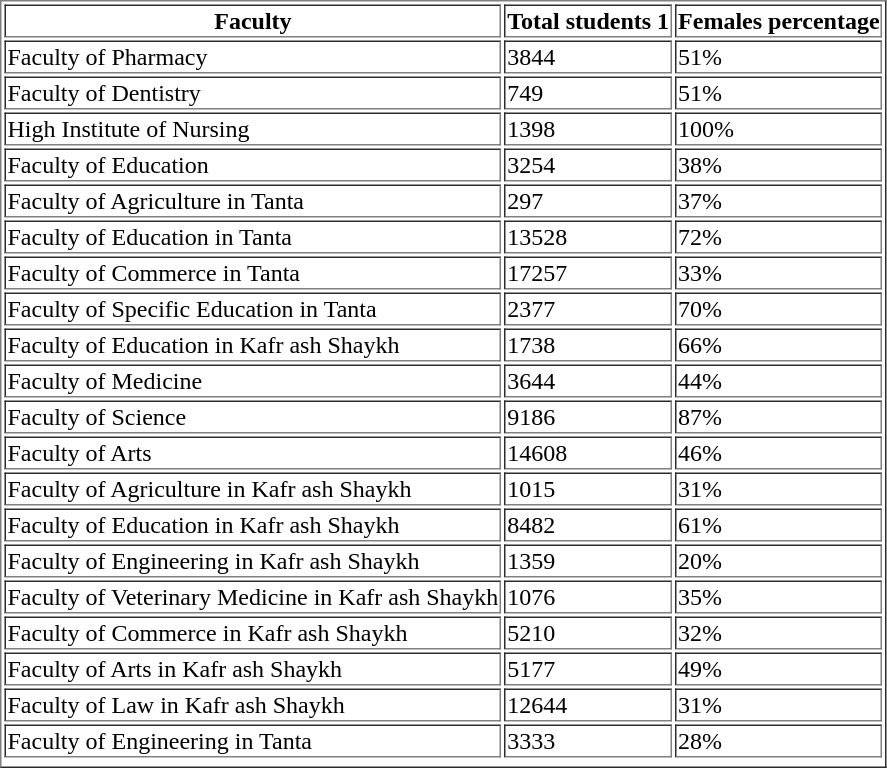<table class="toccolours" border="1" : right; border-collapse: collapse;  clear: right;">
<tr>
<th>Faculty</th>
<th>Total students 1</th>
<th>Females percentage</th>
</tr>
<tr>
<td>Faculty of Pharmacy</td>
<td>3844</td>
<td>51%</td>
</tr>
<tr>
<td>Faculty of Dentistry</td>
<td>749</td>
<td>51%</td>
</tr>
<tr>
<td>High Institute of Nursing</td>
<td>1398</td>
<td>100%</td>
</tr>
<tr>
<td>Faculty of Education</td>
<td>3254</td>
<td>38%</td>
</tr>
<tr>
<td>Faculty of Agriculture in Tanta</td>
<td>297</td>
<td>37%</td>
</tr>
<tr>
<td>Faculty of Education in Tanta</td>
<td>13528</td>
<td>72%</td>
</tr>
<tr>
<td>Faculty of Commerce in Tanta</td>
<td>17257</td>
<td>33%</td>
</tr>
<tr>
<td>Faculty of Specific Education in Tanta</td>
<td>2377</td>
<td>70%</td>
</tr>
<tr>
<td>Faculty of Education in Kafr ash Shaykh</td>
<td>1738</td>
<td>66%</td>
</tr>
<tr>
<td>Faculty of Medicine</td>
<td>3644</td>
<td>44%</td>
</tr>
<tr>
<td>Faculty of Science</td>
<td>9186</td>
<td>87%</td>
</tr>
<tr>
<td>Faculty of Arts</td>
<td>14608</td>
<td>46%</td>
</tr>
<tr>
<td>Faculty of Agriculture in Kafr ash Shaykh</td>
<td>1015</td>
<td>31%</td>
</tr>
<tr>
<td>Faculty of Education in Kafr ash Shaykh</td>
<td>8482</td>
<td>61%</td>
</tr>
<tr>
<td>Faculty of Engineering in Kafr ash Shaykh</td>
<td>1359</td>
<td>20%</td>
</tr>
<tr>
<td>Faculty of Veterinary Medicine in Kafr ash Shaykh</td>
<td>1076</td>
<td>35%</td>
</tr>
<tr>
<td>Faculty of Commerce in Kafr ash Shaykh</td>
<td>5210</td>
<td>32%</td>
</tr>
<tr>
<td>Faculty of Arts in Kafr ash Shaykh</td>
<td>5177</td>
<td>49%</td>
</tr>
<tr>
<td>Faculty of Law in Kafr ash Shaykh</td>
<td>12644</td>
<td>31%</td>
</tr>
<tr>
<td>Faculty of Engineering in Tanta</td>
<td>3333</td>
<td>28%</td>
</tr>
<tr>
</tr>
<tr>
</tr>
</table>
